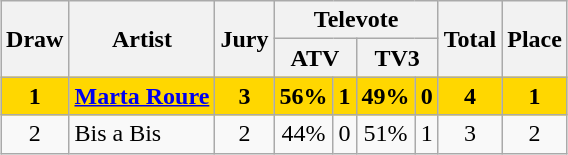<table class="sortable wikitable" style="margin: 1em auto 1em auto; text-align:center">
<tr>
<th rowspan="2">Draw</th>
<th rowspan="2">Artist</th>
<th rowspan="2">Jury</th>
<th colspan="4">Televote</th>
<th rowspan="2">Total</th>
<th rowspan="2">Place</th>
</tr>
<tr>
<th colspan="2">ATV</th>
<th colspan="2">TV3</th>
</tr>
<tr style="font-weight:bold; background:gold;">
<td>1</td>
<td align="left"><a href='#'>Marta Roure</a></td>
<td>3</td>
<td>56%</td>
<td>1</td>
<td>49%</td>
<td>0</td>
<td>4</td>
<td>1</td>
</tr>
<tr>
<td>2</td>
<td align="left">Bis a Bis</td>
<td>2</td>
<td>44%</td>
<td>0</td>
<td>51%</td>
<td>1</td>
<td>3</td>
<td>2</td>
</tr>
</table>
